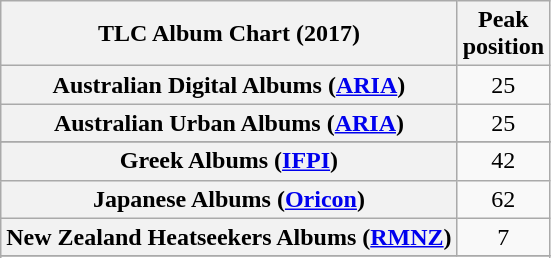<table class="wikitable plainrowheaders sortable" style="text-align:center">
<tr>
<th scope="col">TLC Album Chart (2017)</th>
<th scope="col">Peak<br>position</th>
</tr>
<tr>
<th scope="row">Australian Digital Albums (<a href='#'>ARIA</a>)</th>
<td>25</td>
</tr>
<tr>
<th scope="row">Australian Urban Albums (<a href='#'>ARIA</a>)</th>
<td>25</td>
</tr>
<tr>
</tr>
<tr>
</tr>
<tr>
<th scope="row">Greek Albums (<a href='#'>IFPI</a>)</th>
<td>42</td>
</tr>
<tr>
<th scope="row">Japanese Albums (<a href='#'>Oricon</a>)</th>
<td>62</td>
</tr>
<tr>
<th scope="row">New Zealand Heatseekers Albums (<a href='#'>RMNZ</a>)</th>
<td>7</td>
</tr>
<tr>
</tr>
<tr>
</tr>
<tr>
</tr>
<tr>
</tr>
<tr>
</tr>
<tr>
</tr>
<tr>
</tr>
</table>
